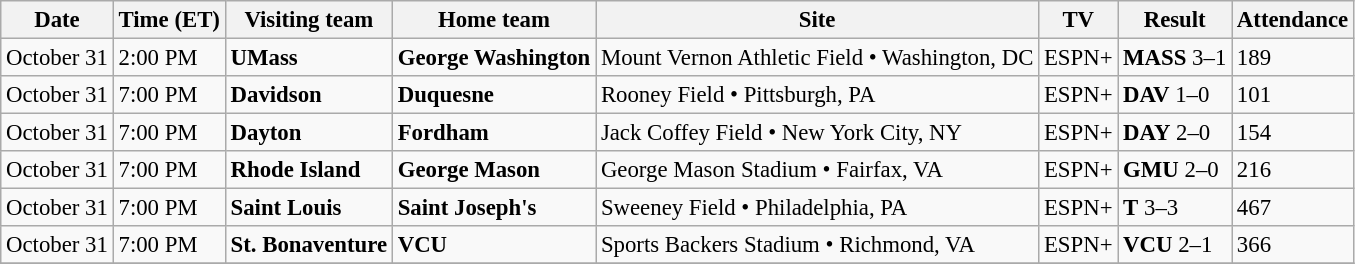<table class="wikitable" style="font-size:95%;">
<tr>
<th>Date</th>
<th>Time (ET)</th>
<th>Visiting team</th>
<th>Home team</th>
<th>Site</th>
<th>TV</th>
<th>Result</th>
<th>Attendance</th>
</tr>
<tr>
<td>October 31</td>
<td>2:00 PM</td>
<td><strong>UMass</strong></td>
<td><strong>George Washington</strong></td>
<td>Mount Vernon Athletic Field • Washington, DC</td>
<td>ESPN+</td>
<td><strong>MASS</strong> 3–1</td>
<td>189</td>
</tr>
<tr>
<td>October 31</td>
<td>7:00 PM</td>
<td><strong>Davidson</strong></td>
<td><strong>Duquesne</strong></td>
<td>Rooney Field • Pittsburgh, PA</td>
<td>ESPN+</td>
<td><strong>DAV</strong> 1–0</td>
<td>101</td>
</tr>
<tr>
<td>October 31</td>
<td>7:00 PM</td>
<td><strong>Dayton</strong></td>
<td><strong>Fordham</strong></td>
<td>Jack Coffey Field • New York City, NY</td>
<td>ESPN+</td>
<td><strong>DAY</strong> 2–0</td>
<td>154</td>
</tr>
<tr>
<td>October 31</td>
<td>7:00 PM</td>
<td><strong>Rhode Island</strong></td>
<td><strong>George Mason</strong></td>
<td>George Mason Stadium • Fairfax, VA</td>
<td>ESPN+</td>
<td><strong>GMU</strong> 2–0</td>
<td>216</td>
</tr>
<tr>
<td>October 31</td>
<td>7:00 PM</td>
<td><strong>Saint Louis</strong></td>
<td><strong>Saint Joseph's</strong></td>
<td>Sweeney Field • Philadelphia, PA</td>
<td>ESPN+</td>
<td><strong>T</strong> 3–3 </td>
<td>467</td>
</tr>
<tr>
<td>October 31</td>
<td>7:00 PM</td>
<td><strong>St. Bonaventure</strong></td>
<td><strong>VCU</strong></td>
<td>Sports Backers Stadium • Richmond, VA</td>
<td>ESPN+</td>
<td><strong>VCU</strong> 2–1</td>
<td>366</td>
</tr>
<tr>
</tr>
</table>
